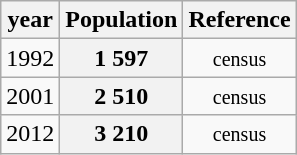<table class="wikitable">
<tr>
<th>year</th>
<th>Population</th>
<th>Reference</th>
</tr>
<tr align="center">
<td>1992</td>
<th>1 597</th>
<td><small>census</small></td>
</tr>
<tr align="center">
<td>2001</td>
<th>2 510</th>
<td><small>census</small></td>
</tr>
<tr align="center">
<td>2012</td>
<th>3 210</th>
<td><small>census</small></td>
</tr>
</table>
